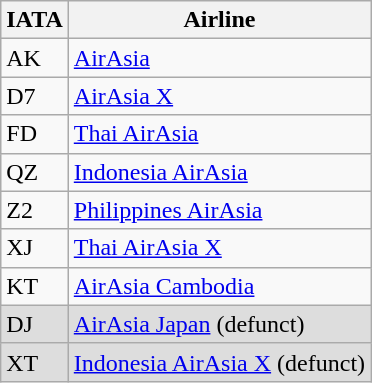<table class="wikitable sortable">
<tr>
<th><abbr>IATA</abbr></th>
<th>Airline</th>
</tr>
<tr>
<td>AK</td>
<td><a href='#'>AirAsia</a></td>
</tr>
<tr>
<td>D7</td>
<td><a href='#'>AirAsia X</a></td>
</tr>
<tr>
<td>FD</td>
<td><a href='#'>Thai AirAsia</a></td>
</tr>
<tr>
<td>QZ</td>
<td><a href='#'>Indonesia AirAsia</a></td>
</tr>
<tr>
<td>Z2</td>
<td><a href='#'>Philippines AirAsia</a></td>
</tr>
<tr>
<td>XJ</td>
<td><a href='#'>Thai AirAsia X</a></td>
</tr>
<tr>
<td>KT</td>
<td><a href='#'>AirAsia Cambodia</a></td>
</tr>
<tr>
<td style="background:#ddd;">DJ</td>
<td style="background:#ddd;"><a href='#'>AirAsia Japan</a> (defunct)</td>
</tr>
<tr>
<td style="background:#ddd;">XT</td>
<td style="background:#ddd;"><a href='#'>Indonesia AirAsia X</a> (defunct)</td>
</tr>
</table>
